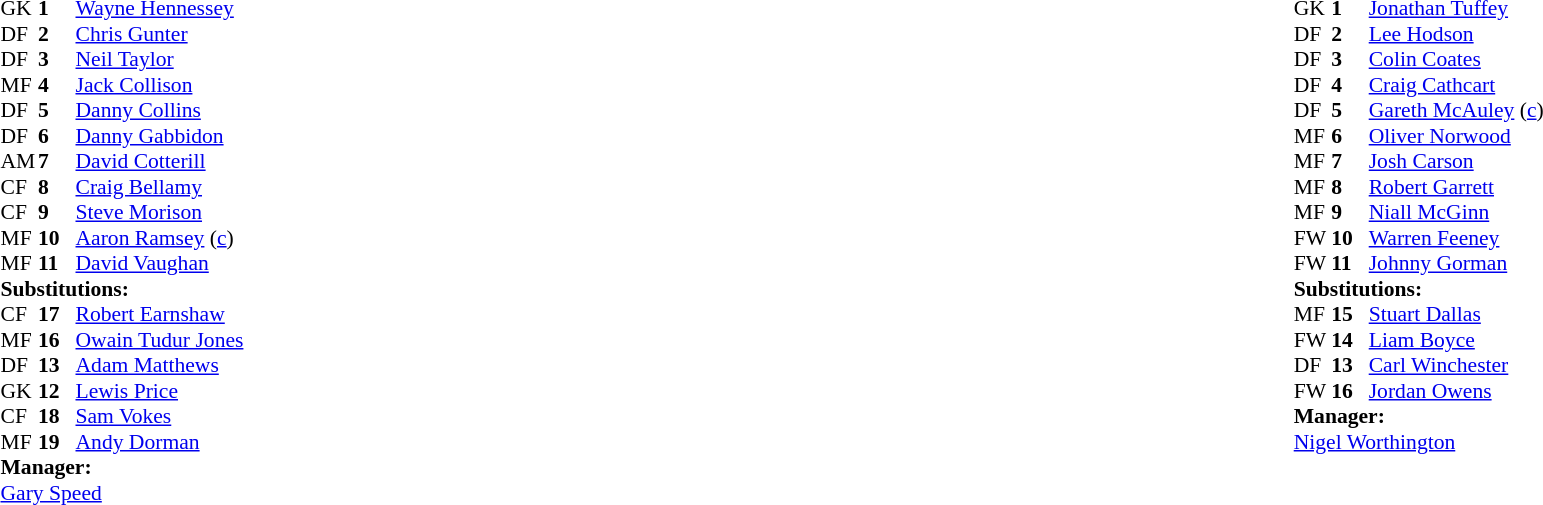<table style="width:100%;">
<tr>
<td style="vertical-align:top; width:50%;"><br><table style="font-size:90%" cellspacing="0" cellpadding="0">
<tr>
<th width="25"></th>
<th width="25"></th>
</tr>
<tr>
<td>GK</td>
<td><strong>1</strong></td>
<td><a href='#'>Wayne Hennessey</a></td>
<td></td>
<td></td>
</tr>
<tr>
<td>DF</td>
<td><strong>2</strong></td>
<td><a href='#'>Chris Gunter</a></td>
<td></td>
<td></td>
</tr>
<tr>
<td>DF</td>
<td><strong>3</strong></td>
<td><a href='#'>Neil Taylor</a></td>
</tr>
<tr>
<td>MF</td>
<td><strong>4</strong></td>
<td><a href='#'>Jack Collison</a></td>
<td></td>
<td></td>
</tr>
<tr>
<td>DF</td>
<td><strong>5</strong></td>
<td><a href='#'>Danny Collins</a></td>
</tr>
<tr>
<td>DF</td>
<td><strong>6</strong></td>
<td><a href='#'>Danny Gabbidon</a></td>
</tr>
<tr>
<td>AM</td>
<td><strong>7</strong></td>
<td><a href='#'>David Cotterill</a></td>
</tr>
<tr>
<td>CF</td>
<td><strong>8</strong></td>
<td><a href='#'>Craig Bellamy</a></td>
<td></td>
<td></td>
</tr>
<tr>
<td>CF</td>
<td><strong>9</strong></td>
<td><a href='#'>Steve Morison</a></td>
<td></td>
<td></td>
</tr>
<tr>
<td>MF</td>
<td><strong>10</strong></td>
<td><a href='#'>Aaron Ramsey</a> (<a href='#'>c</a>)</td>
<td></td>
<td></td>
</tr>
<tr>
<td>MF</td>
<td><strong>11</strong></td>
<td><a href='#'>David Vaughan</a></td>
</tr>
<tr>
<td colspan="3"><strong>Substitutions:</strong></td>
</tr>
<tr>
<td>CF</td>
<td><strong>17</strong></td>
<td><a href='#'>Robert Earnshaw</a></td>
<td></td>
<td></td>
</tr>
<tr>
<td>MF</td>
<td><strong>16</strong></td>
<td><a href='#'>Owain Tudur Jones</a></td>
<td></td>
<td></td>
</tr>
<tr>
<td>DF</td>
<td><strong>13</strong></td>
<td><a href='#'>Adam Matthews</a></td>
<td></td>
<td></td>
</tr>
<tr>
<td>GK</td>
<td><strong>12</strong></td>
<td><a href='#'>Lewis Price</a></td>
<td></td>
<td></td>
</tr>
<tr>
<td>CF</td>
<td><strong>18</strong></td>
<td><a href='#'>Sam Vokes</a></td>
<td></td>
<td></td>
</tr>
<tr>
<td>MF</td>
<td><strong>19</strong></td>
<td><a href='#'>Andy Dorman</a></td>
<td></td>
<td></td>
</tr>
<tr>
<td colspan="3"><strong>Manager:</strong></td>
</tr>
<tr>
<td colspan="3"> <a href='#'>Gary Speed</a></td>
</tr>
</table>
</td>
<td valign="top"></td>
<td style="vertical-align:top; width:50%;"><br><table cellspacing="0" cellpadding="0" style="font-size:90%; margin:auto;">
<tr>
<th width="25"></th>
<th width="25"></th>
</tr>
<tr>
<td>GK</td>
<td><strong>1</strong></td>
<td><a href='#'>Jonathan Tuffey</a></td>
</tr>
<tr>
<td>DF</td>
<td><strong>2</strong></td>
<td><a href='#'>Lee Hodson</a></td>
</tr>
<tr>
<td>DF</td>
<td><strong>3</strong></td>
<td><a href='#'>Colin Coates</a></td>
</tr>
<tr>
<td>DF</td>
<td><strong>4</strong></td>
<td><a href='#'>Craig Cathcart</a></td>
<td></td>
<td></td>
</tr>
<tr>
<td>DF</td>
<td><strong>5</strong></td>
<td><a href='#'>Gareth McAuley</a> (<a href='#'>c</a>)</td>
</tr>
<tr>
<td>MF</td>
<td><strong>6</strong></td>
<td><a href='#'>Oliver Norwood</a></td>
</tr>
<tr>
<td>MF</td>
<td><strong>7</strong></td>
<td><a href='#'>Josh Carson</a></td>
</tr>
<tr>
<td>MF</td>
<td><strong>8</strong></td>
<td><a href='#'>Robert Garrett</a></td>
<td></td>
<td></td>
</tr>
<tr>
<td>MF</td>
<td><strong>9</strong></td>
<td><a href='#'>Niall McGinn</a></td>
<td></td>
<td></td>
</tr>
<tr>
<td>FW</td>
<td><strong>10</strong></td>
<td><a href='#'>Warren Feeney</a></td>
<td></td>
<td></td>
</tr>
<tr>
<td>FW</td>
<td><strong>11</strong></td>
<td><a href='#'>Johnny Gorman</a></td>
</tr>
<tr>
<td colspan="3"><strong>Substitutions:</strong></td>
</tr>
<tr>
<td>MF</td>
<td><strong>15</strong></td>
<td><a href='#'>Stuart Dallas</a></td>
<td></td>
<td></td>
</tr>
<tr>
<td>FW</td>
<td><strong>14</strong></td>
<td><a href='#'>Liam Boyce</a></td>
<td></td>
<td></td>
</tr>
<tr>
<td>DF</td>
<td><strong>13</strong></td>
<td><a href='#'>Carl Winchester</a></td>
<td></td>
<td></td>
</tr>
<tr>
<td>FW</td>
<td><strong>16</strong></td>
<td><a href='#'>Jordan Owens</a></td>
<td></td>
<td></td>
</tr>
<tr>
<td colspan="3"><strong>Manager:</strong></td>
</tr>
<tr>
<td colspan="3"> <a href='#'>Nigel Worthington</a></td>
</tr>
</table>
</td>
</tr>
</table>
